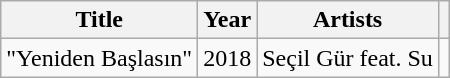<table class="wikitable">
<tr>
<th>Title</th>
<th>Year</th>
<th>Artists</th>
<th></th>
</tr>
<tr>
<td>"Yeniden Başlasın"</td>
<td>2018</td>
<td>Seçil Gür feat. Su</td>
<td></td>
</tr>
</table>
